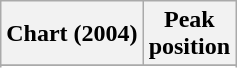<table class="wikitable sortable plainrowheaders" style="text-align:center">
<tr>
<th scope="col">Chart (2004)</th>
<th scope="col">Peak<br> position</th>
</tr>
<tr>
</tr>
<tr>
</tr>
</table>
